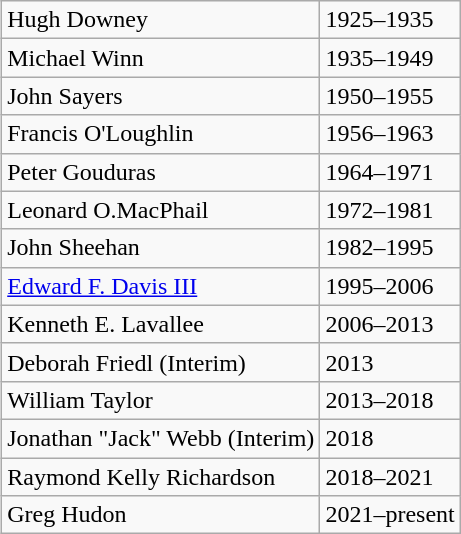<table class="wikitable" style="float:right;">
<tr>
<td>Hugh Downey</td>
<td>1925–1935</td>
</tr>
<tr>
<td>Michael Winn</td>
<td>1935–1949</td>
</tr>
<tr>
<td>John Sayers</td>
<td>1950–1955</td>
</tr>
<tr>
<td>Francis O'Loughlin</td>
<td>1956–1963</td>
</tr>
<tr>
<td>Peter Gouduras</td>
<td>1964–1971</td>
</tr>
<tr>
<td>Leonard O.MacPhail</td>
<td>1972–1981</td>
</tr>
<tr>
<td>John Sheehan</td>
<td>1982–1995</td>
</tr>
<tr>
<td><a href='#'>Edward F. Davis III</a></td>
<td>1995–2006</td>
</tr>
<tr>
<td>Kenneth E. Lavallee</td>
<td>2006–2013</td>
</tr>
<tr>
<td>Deborah Friedl (Interim)</td>
<td>2013</td>
</tr>
<tr>
<td>William Taylor</td>
<td>2013–2018</td>
</tr>
<tr>
<td>Jonathan "Jack" Webb (Interim)</td>
<td>2018</td>
</tr>
<tr>
<td>Raymond Kelly Richardson</td>
<td>2018–2021</td>
</tr>
<tr>
<td>Greg Hudon</td>
<td>2021–present</td>
</tr>
</table>
